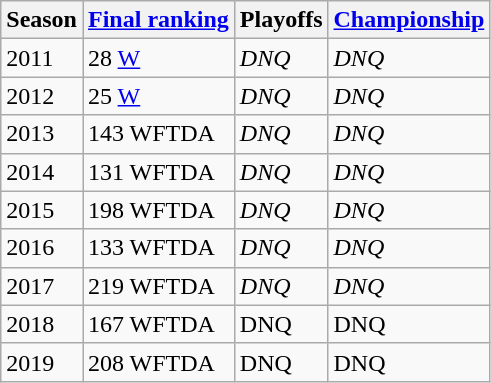<table class="wikitable sortable">
<tr>
<th>Season</th>
<th><a href='#'>Final ranking</a></th>
<th>Playoffs</th>
<th><a href='#'>Championship</a></th>
</tr>
<tr>
<td>2011</td>
<td>28 <a href='#'>W</a></td>
<td><em>DNQ</em></td>
<td><em>DNQ</em></td>
</tr>
<tr>
<td>2012</td>
<td>25 <a href='#'>W</a></td>
<td><em>DNQ</em></td>
<td><em>DNQ</em></td>
</tr>
<tr>
<td>2013</td>
<td>143 WFTDA</td>
<td><em>DNQ</em></td>
<td><em>DNQ</em></td>
</tr>
<tr>
<td>2014</td>
<td>131 WFTDA</td>
<td><em>DNQ</em></td>
<td><em>DNQ</em></td>
</tr>
<tr>
<td>2015</td>
<td>198 WFTDA</td>
<td><em>DNQ</em></td>
<td><em>DNQ</em></td>
</tr>
<tr>
<td>2016</td>
<td>133 WFTDA</td>
<td><em>DNQ</em></td>
<td><em>DNQ</em></td>
</tr>
<tr>
<td>2017</td>
<td>219 WFTDA</td>
<td><em>DNQ</em></td>
<td><em>DNQ</em></td>
</tr>
<tr>
<td>2018</td>
<td>167 WFTDA</td>
<td>DNQ</td>
<td>DNQ</td>
</tr>
<tr>
<td>2019</td>
<td>208 WFTDA</td>
<td>DNQ</td>
<td>DNQ</td>
</tr>
</table>
